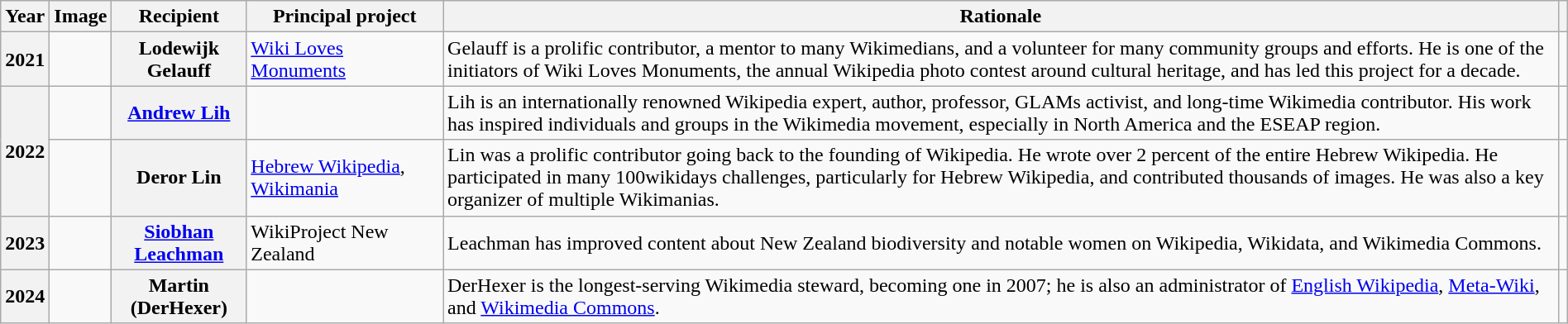<table class="wikitable sortable plainrowheaders" style="width: 100%;">
<tr>
<th scope=col>Year</th>
<th scope=col class=unsortable>Image</th>
<th scope=col>Recipient</th>
<th scope=col>Principal project</th>
<th scope=col class=unsortable>Rationale</th>
<th scope=col class=unsortable></th>
</tr>
<tr>
<th>2021</th>
<td></td>
<th scope="row">Lodewijk Gelauff</th>
<td><a href='#'>Wiki Loves Monuments</a></td>
<td>Gelauff is a prolific contributor, a mentor to many Wikimedians, and a volunteer for many community groups and efforts. He is one of the initiators of Wiki Loves Monuments, the annual Wikipedia photo contest around cultural heritage, and has led this project for a decade.</td>
<td style="text-align:center;"></td>
</tr>
<tr>
<th rowspan="2">2022</th>
<td></td>
<th scope="row"><a href='#'>Andrew Lih</a></th>
<td></td>
<td>Lih is an internationally renowned Wikipedia expert, author, professor, GLAMs activist, and long-time Wikimedia contributor. His work has inspired individuals and groups in the Wikimedia movement, especially in North America and the ESEAP region.</td>
<td style="text-align:center;"></td>
</tr>
<tr>
<td></td>
<th scope="row">Deror Lin</th>
<td><a href='#'>Hebrew Wikipedia</a>, <a href='#'>Wikimania</a></td>
<td>Lin was a prolific contributor going back to the founding of Wikipedia. He wrote over 2 percent of the entire Hebrew Wikipedia. He participated in many 100wikidays challenges, particularly for Hebrew Wikipedia, and contributed thousands of images. He was also a key organizer of multiple Wikimanias.</td>
<td style="text-align:center;"></td>
</tr>
<tr>
<th>2023</th>
<td></td>
<th scope="row"><a href='#'>Siobhan Leachman</a></th>
<td>WikiProject New Zealand</td>
<td>Leachman has improved content about New Zealand biodiversity and notable women on Wikipedia, Wikidata, and Wikimedia Commons.</td>
<td style="text-align:center;"></td>
</tr>
<tr>
<th>2024</th>
<td></td>
<th scope="row">Martin (DerHexer)</th>
<td></td>
<td>DerHexer is the longest-serving Wikimedia steward, becoming one in 2007; he is also an administrator of <a href='#'>English Wikipedia</a>, <a href='#'>Meta-Wiki</a>, and <a href='#'>Wikimedia Commons</a>.</td>
<td style="text-align:center;"></td>
</tr>
</table>
